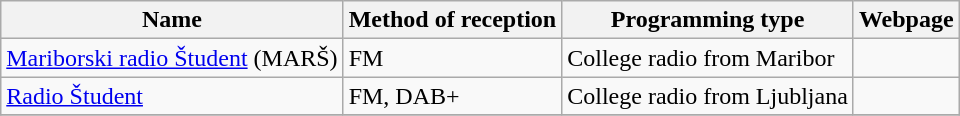<table class="wikitable">
<tr>
<th>Name</th>
<th>Method of reception</th>
<th>Programming type</th>
<th>Webpage</th>
</tr>
<tr>
<td><a href='#'>Mariborski radio Študent</a> (MARŠ)</td>
<td>FM</td>
<td>College radio from Maribor</td>
<td></td>
</tr>
<tr>
<td><a href='#'>Radio Študent</a></td>
<td>FM, DAB+</td>
<td>College radio from Ljubljana</td>
<td></td>
</tr>
<tr>
</tr>
</table>
